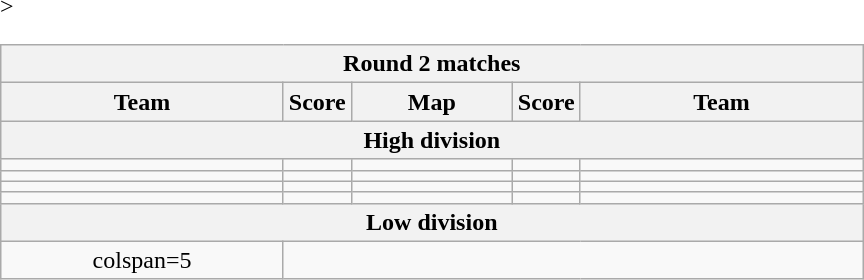<table class="wikitable" style="text-align: center;">
<tr>
<th colspan=5>Round 2 matches</th>
</tr>
<tr <noinclude>>
<th width="181px">Team</th>
<th width="20px">Score</th>
<th width="100px">Map</th>
<th width="20px">Score</th>
<th width="181px">Team</noinclude></th>
</tr>
<tr>
<th colspan=5>High division</th>
</tr>
<tr>
<td></td>
<td></td>
<td></td>
<td></td>
<td></td>
</tr>
<tr>
<td></td>
<td></td>
<td></td>
<td></td>
<td></td>
</tr>
<tr>
<td></td>
<td></td>
<td></td>
<td></td>
<td></td>
</tr>
<tr>
<td></td>
<td></td>
<td></td>
<td></td>
<td></td>
</tr>
<tr>
<th colspan=5>Low division</th>
</tr>
<tr>
<td>colspan=5 </td>
</tr>
</table>
